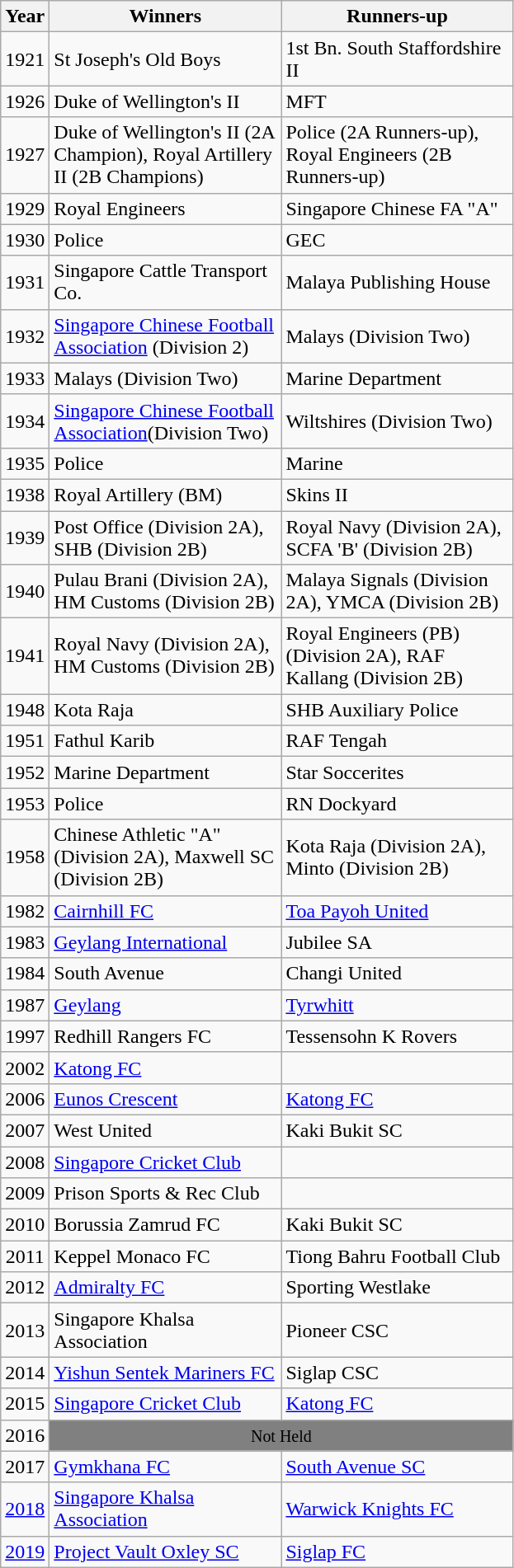<table class="wikitable" style="text-align:center">
<tr>
<th width='25'>Year</th>
<th width='180'>Winners</th>
<th width='180'>Runners-up</th>
</tr>
<tr>
<td>1921</td>
<td align='left'>St Joseph's Old Boys</td>
<td align='left'>1st Bn. South Staffordshire II</td>
</tr>
<tr>
<td>1926</td>
<td align='left'>Duke of Wellington's II</td>
<td align='left'>MFT</td>
</tr>
<tr>
<td>1927</td>
<td align='left'>Duke of Wellington's II (2A Champion), Royal Artillery II (2B Champions)</td>
<td align='left'>Police (2A Runners-up),  Royal Engineers (2B Runners-up)</td>
</tr>
<tr>
<td>1929</td>
<td align='left'>Royal Engineers</td>
<td align='left'>Singapore Chinese FA "A"</td>
</tr>
<tr>
<td>1930</td>
<td align='left'>Police</td>
<td align='left'>GEC</td>
</tr>
<tr>
<td>1931</td>
<td align='left'>Singapore Cattle Transport Co.</td>
<td align='left'>Malaya Publishing House</td>
</tr>
<tr>
<td>1932</td>
<td align='left'><a href='#'>Singapore Chinese Football Association</a> (Division 2)</td>
<td align='left'>Malays (Division Two)</td>
</tr>
<tr>
<td>1933</td>
<td align='left'>Malays (Division Two)</td>
<td align='left'>Marine Department</td>
</tr>
<tr>
<td>1934</td>
<td align='left'><a href='#'>Singapore Chinese Football Association</a>(Division Two)</td>
<td align='left'>Wiltshires (Division Two)</td>
</tr>
<tr>
<td>1935</td>
<td align='left'>Police</td>
<td align='left'>Marine</td>
</tr>
<tr>
<td>1938</td>
<td align='left'>Royal Artillery (BM)</td>
<td align='left'>Skins II</td>
</tr>
<tr>
<td>1939</td>
<td align='left'>Post Office (Division 2A), SHB (Division 2B)</td>
<td align='left'>Royal Navy (Division 2A), SCFA 'B' (Division 2B)</td>
</tr>
<tr>
<td>1940</td>
<td align='left'>Pulau Brani (Division 2A), HM Customs (Division 2B)</td>
<td align='left'>Malaya Signals (Division 2A), YMCA (Division 2B)</td>
</tr>
<tr>
<td>1941</td>
<td align='left'>Royal Navy (Division 2A), HM Customs (Division 2B)</td>
<td align='left'>Royal Engineers (PB) (Division 2A), RAF Kallang (Division 2B)</td>
</tr>
<tr>
<td>1948</td>
<td align='left'>Kota Raja</td>
<td align='left'>SHB Auxiliary Police</td>
</tr>
<tr>
<td>1951</td>
<td align='left'>Fathul Karib</td>
<td align='left'>RAF Tengah</td>
</tr>
<tr>
<td>1952</td>
<td align='left'>Marine Department</td>
<td align='left'>Star Soccerites</td>
</tr>
<tr>
<td>1953</td>
<td align='left'>Police</td>
<td align='left'>RN Dockyard</td>
</tr>
<tr>
<td>1958</td>
<td align='left'>Chinese Athletic "A" (Division 2A), Maxwell SC (Division 2B)</td>
<td align='left'>Kota Raja (Division 2A), Minto (Division 2B)</td>
</tr>
<tr>
<td>1982</td>
<td align='left'><a href='#'>Cairnhill FC</a></td>
<td align='left'><a href='#'>Toa Payoh United</a></td>
</tr>
<tr>
<td>1983</td>
<td align='left'><a href='#'>Geylang International</a></td>
<td align='left'>Jubilee SA</td>
</tr>
<tr>
<td>1984</td>
<td align='left'>South Avenue</td>
<td align='left'>Changi United</td>
</tr>
<tr>
<td>1987</td>
<td align='left'><a href='#'>Geylang</a></td>
<td align='left'><a href='#'>Tyrwhitt</a></td>
</tr>
<tr>
<td>1997</td>
<td align='left'>Redhill Rangers FC</td>
<td align='left'>Tessensohn K Rovers</td>
</tr>
<tr>
<td>2002</td>
<td align='left'><a href='#'>Katong FC</a></td>
<td align='left'></td>
</tr>
<tr>
<td>2006</td>
<td align='left'><a href='#'>Eunos Crescent</a></td>
<td align='left'><a href='#'>Katong FC</a></td>
</tr>
<tr>
<td>2007</td>
<td align='left'>West United</td>
<td align='left'>Kaki Bukit SC</td>
</tr>
<tr>
<td>2008</td>
<td align='left'><a href='#'>Singapore Cricket Club</a></td>
<td align='left'></td>
</tr>
<tr>
<td>2009</td>
<td align='left'>Prison Sports & Rec Club</td>
<td align='left'></td>
</tr>
<tr>
<td>2010</td>
<td align='left'>Borussia Zamrud FC</td>
<td align='left'>Kaki Bukit SC</td>
</tr>
<tr>
<td>2011</td>
<td align='left'>Keppel Monaco FC</td>
<td align='left'>Tiong Bahru Football Club</td>
</tr>
<tr>
<td>2012</td>
<td align='left'><a href='#'>Admiralty FC</a></td>
<td align='left'>Sporting Westlake</td>
</tr>
<tr>
<td>2013</td>
<td align='left'>Singapore Khalsa Association</td>
<td align='left'>Pioneer CSC</td>
</tr>
<tr>
<td>2014</td>
<td align='left'><a href='#'>Yishun Sentek Mariners FC</a></td>
<td align='left'>Siglap CSC</td>
</tr>
<tr>
<td>2015</td>
<td align='left'><a href='#'>Singapore Cricket Club</a></td>
<td align='left'><a href='#'>Katong FC</a></td>
</tr>
<tr>
<td align='center'>2016</td>
<td colspan = 3; align='center' bgcolor='grey'><small>Not Held</small></td>
</tr>
<tr>
<td>2017</td>
<td align='left'><a href='#'>Gymkhana FC</a></td>
<td align='left'><a href='#'>South Avenue SC</a></td>
</tr>
<tr>
<td><a href='#'>2018</a></td>
<td align='left'><a href='#'>Singapore Khalsa Association</a></td>
<td align='left'><a href='#'>Warwick Knights FC</a></td>
</tr>
<tr>
<td><a href='#'>2019</a></td>
<td align='left'><a href='#'>Project Vault Oxley SC</a></td>
<td align='left'><a href='#'>Siglap FC</a></td>
</tr>
</table>
